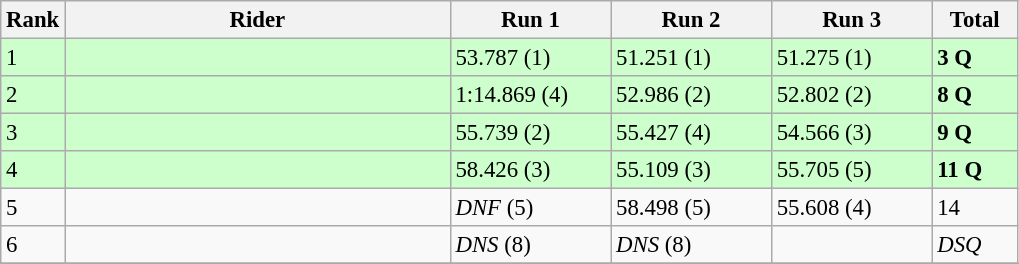<table class="wikitable" style="font-size:95%" style="text-align:center">
<tr>
<th>Rank</th>
<th width=250>Rider</th>
<th width=100>Run 1</th>
<th width=100>Run 2</th>
<th width=100>Run 3</th>
<th width=50>Total</th>
</tr>
<tr bgcolor=ccffcc>
<td>1</td>
<td align=left></td>
<td>53.787 (1)</td>
<td>51.251 (1)</td>
<td>51.275 (1)</td>
<td><strong>3 Q</strong></td>
</tr>
<tr bgcolor=ccffcc>
<td>2</td>
<td align=left></td>
<td>1:14.869 (4)</td>
<td>52.986 (2)</td>
<td>52.802 (2)</td>
<td><strong>8 Q</strong></td>
</tr>
<tr bgcolor=ccffcc>
<td>3</td>
<td align=left></td>
<td>55.739 (2)</td>
<td>55.427 (4)</td>
<td>54.566 (3)</td>
<td><strong>9 Q</strong></td>
</tr>
<tr bgcolor=ccffcc>
<td>4</td>
<td align=left></td>
<td>58.426 (3)</td>
<td>55.109 (3)</td>
<td>55.705 (5)</td>
<td><strong>11 Q</strong></td>
</tr>
<tr>
<td>5</td>
<td align=left></td>
<td><em>DNF</em> (5)</td>
<td>58.498 (5)</td>
<td>55.608 (4)</td>
<td>14</td>
</tr>
<tr>
<td>6</td>
<td align=left></td>
<td><em>DNS</em> (8)</td>
<td><em>DNS</em> (8)</td>
<td></td>
<td><em>DSQ</em></td>
</tr>
<tr>
</tr>
</table>
